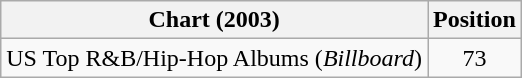<table class="wikitable plainrowheaders">
<tr>
<th>Chart (2003)</th>
<th>Position</th>
</tr>
<tr>
<td>US Top R&B/Hip-Hop Albums (<em>Billboard</em>)</td>
<td style="text-align:center">73</td>
</tr>
</table>
